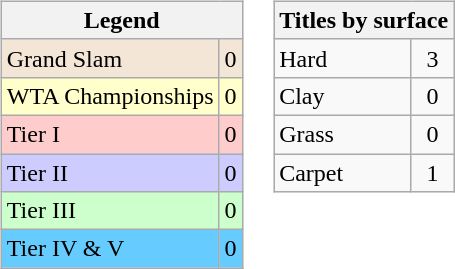<table>
<tr valign=top>
<td><br><table class="wikitable sortable mw-collapsible mw-collapsed">
<tr>
<th colspan=2>Legend</th>
</tr>
<tr bgcolor="#f3e6d7">
<td>Grand Slam</td>
<td align="center">0</td>
</tr>
<tr bgcolor="#ffffcc">
<td>WTA Championships</td>
<td align="center">0</td>
</tr>
<tr bgcolor="#ffcccc">
<td>Tier I</td>
<td align="center">0</td>
</tr>
<tr bgcolor="#ccccff">
<td>Tier II</td>
<td align="center">0</td>
</tr>
<tr bgcolor="#CCFFCC">
<td>Tier III</td>
<td align="center">0</td>
</tr>
<tr bgcolor="#66CCFF">
<td>Tier IV & V</td>
<td align="center">0</td>
</tr>
</table>
</td>
<td><br><table class="wikitable sortable mw-collapsible mw-collapsed">
<tr>
<th colspan=2>Titles by surface</th>
</tr>
<tr>
<td>Hard</td>
<td align="center">3</td>
</tr>
<tr>
<td>Clay</td>
<td align="center">0</td>
</tr>
<tr>
<td>Grass</td>
<td align="center">0</td>
</tr>
<tr>
<td>Carpet</td>
<td align="center">1</td>
</tr>
</table>
</td>
</tr>
</table>
